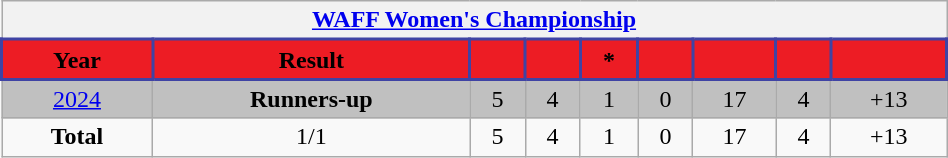<table class="wikitable" style="text-align: center; width:50%;">
<tr>
<th colspan="10"><a href='#'>WAFF Women's Championship</a></th>
</tr>
<tr>
<th style="background:#ED1C24;border: 2px solid #3F43A4;"><span>Year</span></th>
<th style="background:#ED1C24;border: 2px solid #3F43A4;"><span>Result</span></th>
<th style="background:#ED1C24;border: 2px solid #3F43A4;"><span></span></th>
<th style="background:#ED1C24;border: 2px solid #3F43A4;"><span></span></th>
<th style="background:#ED1C24;border: 2px solid #3F43A4;"><span>*</span></th>
<th style="background:#ED1C24;border: 2px solid #3F43A4;"><span></span></th>
<th style="background:#ED1C24;border: 2px solid #3F43A4;"><span></span></th>
<th style="background:#ED1C24;border: 2px solid #3F43A4;"><span></span></th>
<th style="background:#ED1C24;border: 2px solid #3F43A4;"><span></span></th>
</tr>
<tr bgcolor="silver">
<td> <a href='#'>2024</a></td>
<td><strong>Runners-up</strong></td>
<td>5</td>
<td>4</td>
<td>1</td>
<td>0</td>
<td>17</td>
<td>4</td>
<td>+13</td>
</tr>
<tr>
<td><strong>Total</strong></td>
<td>1/1</td>
<td>5</td>
<td>4</td>
<td>1</td>
<td>0</td>
<td>17</td>
<td>4</td>
<td>+13</td>
</tr>
</table>
